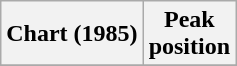<table class="wikitable sortable plainrowheaders">
<tr>
<th>Chart (1985)</th>
<th>Peak<br>position</th>
</tr>
<tr>
</tr>
</table>
